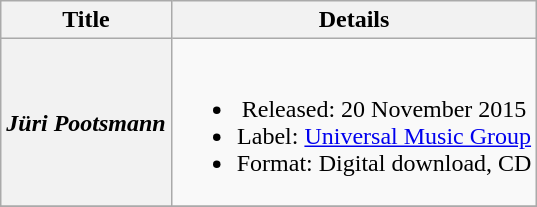<table class="wikitable plainrowheaders" style="text-align:center;">
<tr>
<th scope="col">Title</th>
<th scope="col">Details</th>
</tr>
<tr>
<th scope="row"><em>Jüri Pootsmann</em></th>
<td><br><ul><li>Released: 20 November 2015</li><li>Label: <a href='#'>Universal Music Group</a></li><li>Format: Digital download, CD</li></ul></td>
</tr>
<tr>
</tr>
</table>
